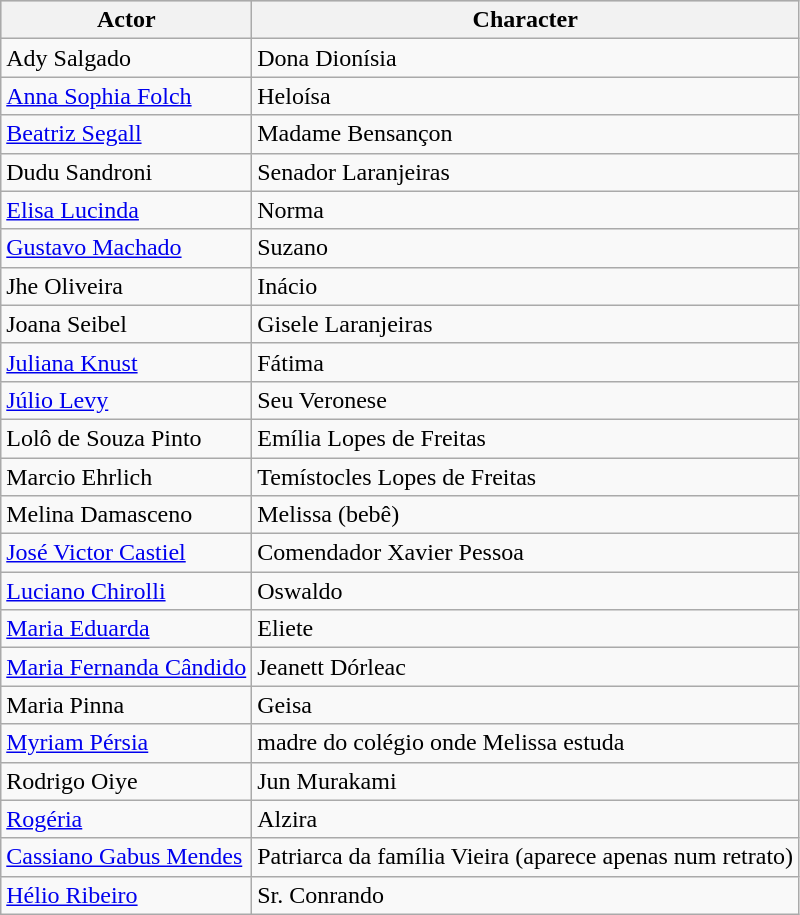<table class="wikitable">
<tr style="background:#ccc;">
<th>Actor</th>
<th>Character</th>
</tr>
<tr>
<td>Ady Salgado</td>
<td>Dona Dionísia</td>
</tr>
<tr>
<td><a href='#'>Anna Sophia Folch</a></td>
<td>Heloísa</td>
</tr>
<tr>
<td><a href='#'>Beatriz Segall</a></td>
<td>Madame Bensançon</td>
</tr>
<tr>
<td>Dudu Sandroni</td>
<td>Senador Laranjeiras</td>
</tr>
<tr>
<td><a href='#'>Elisa Lucinda</a></td>
<td>Norma</td>
</tr>
<tr>
<td><a href='#'>Gustavo Machado</a></td>
<td>Suzano</td>
</tr>
<tr>
<td>Jhe Oliveira</td>
<td>Inácio</td>
</tr>
<tr>
<td>Joana Seibel</td>
<td>Gisele Laranjeiras</td>
</tr>
<tr>
<td><a href='#'>Juliana Knust</a></td>
<td>Fátima</td>
</tr>
<tr>
<td><a href='#'>Júlio Levy</a></td>
<td>Seu Veronese</td>
</tr>
<tr>
<td>Lolô de Souza Pinto</td>
<td>Emília Lopes de Freitas</td>
</tr>
<tr>
<td>Marcio Ehrlich</td>
<td>Temístocles Lopes de Freitas</td>
</tr>
<tr>
<td>Melina Damasceno</td>
<td>Melissa (bebê)</td>
</tr>
<tr>
<td><a href='#'>José Victor Castiel</a></td>
<td>Comendador Xavier Pessoa</td>
</tr>
<tr>
<td><a href='#'>Luciano Chirolli</a></td>
<td>Oswaldo</td>
</tr>
<tr>
<td><a href='#'>Maria Eduarda</a></td>
<td>Eliete</td>
</tr>
<tr>
<td><a href='#'>Maria Fernanda Cândido</a></td>
<td>Jeanett  Dórleac</td>
</tr>
<tr>
<td>Maria Pinna</td>
<td>Geisa</td>
</tr>
<tr>
<td><a href='#'>Myriam Pérsia</a></td>
<td>madre do colégio onde Melissa estuda</td>
</tr>
<tr>
<td>Rodrigo Oiye</td>
<td>Jun Murakami</td>
</tr>
<tr>
<td><a href='#'>Rogéria</a></td>
<td>Alzira</td>
</tr>
<tr>
<td><a href='#'>Cassiano Gabus Mendes</a></td>
<td>Patriarca da família Vieira (aparece apenas num retrato)</td>
</tr>
<tr>
<td><a href='#'>Hélio Ribeiro</a></td>
<td>Sr. Conrando</td>
</tr>
</table>
